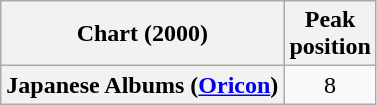<table class="wikitable sortable plainrowheaders" style="text-align:center">
<tr>
<th scope="col">Chart (2000)</th>
<th scope="col">Peak<br>position</th>
</tr>
<tr>
<th scope="row">Japanese Albums (<a href='#'>Oricon</a>)</th>
<td>8</td>
</tr>
</table>
